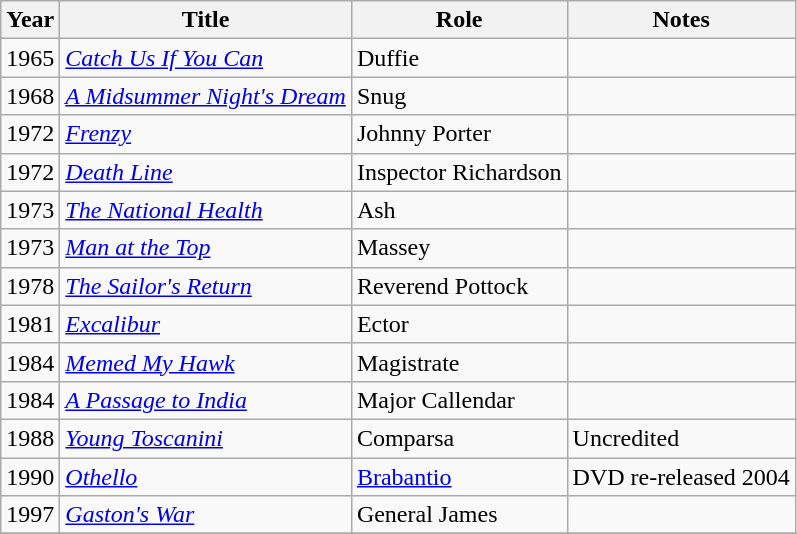<table class="wikitable sortable">
<tr>
<th>Year</th>
<th>Title</th>
<th>Role</th>
<th>Notes</th>
</tr>
<tr>
<td>1965</td>
<td><em><a href='#'>Catch Us If You Can</a></em></td>
<td>Duffie</td>
<td></td>
</tr>
<tr>
<td>1968</td>
<td><em><a href='#'>A Midsummer Night's Dream</a></em></td>
<td>Snug</td>
<td></td>
</tr>
<tr>
<td>1972</td>
<td><em><a href='#'>Frenzy</a></em></td>
<td>Johnny Porter</td>
<td></td>
</tr>
<tr>
<td>1972</td>
<td><em><a href='#'>Death Line</a></em></td>
<td>Inspector Richardson</td>
<td></td>
</tr>
<tr>
<td>1973</td>
<td><em><a href='#'>The National Health</a></em></td>
<td>Ash</td>
<td></td>
</tr>
<tr>
<td>1973</td>
<td><em><a href='#'>Man at the Top</a></em></td>
<td>Massey</td>
<td></td>
</tr>
<tr>
<td>1978</td>
<td><em><a href='#'>The Sailor's Return</a></em></td>
<td>Reverend Pottock</td>
<td></td>
</tr>
<tr>
<td>1981</td>
<td><em><a href='#'>Excalibur</a></em></td>
<td>Ector</td>
<td></td>
</tr>
<tr>
<td>1984</td>
<td><em><a href='#'>Memed My Hawk</a></em></td>
<td>Magistrate</td>
<td></td>
</tr>
<tr>
<td>1984</td>
<td><em><a href='#'>A Passage to India</a></em></td>
<td>Major Callendar</td>
<td></td>
</tr>
<tr>
<td>1988</td>
<td><em><a href='#'>Young Toscanini</a></em></td>
<td>Comparsa</td>
<td>Uncredited</td>
</tr>
<tr>
<td>1990</td>
<td><em><a href='#'>Othello</a></em></td>
<td><a href='#'>Brabantio</a></td>
<td>DVD re-released 2004</td>
</tr>
<tr>
<td>1997</td>
<td><em><a href='#'>Gaston's War</a></em></td>
<td>General James</td>
<td></td>
</tr>
<tr>
</tr>
</table>
